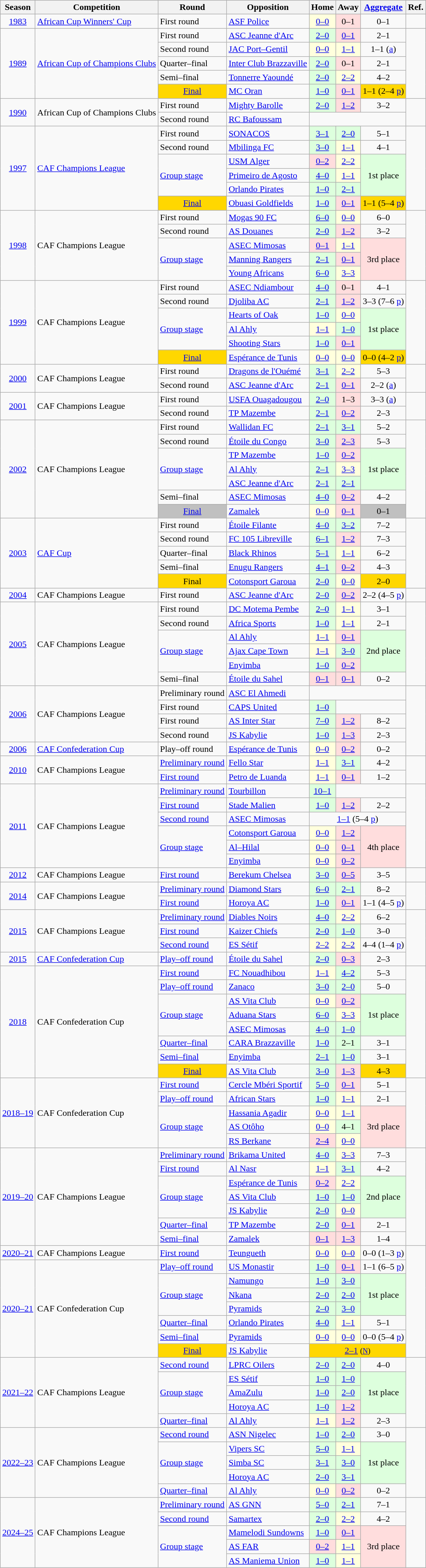<table class="sortable plainrowheaders wikitable">
<tr>
<th scope="col">Season</th>
<th scope="col">Competition</th>
<th scope="col">Round</th>
<th scope="col">Opposition</th>
<th scope="col">Home</th>
<th scope="col">Away</th>
<th scope="col"><a href='#'>Aggregate</a></th>
<th scope="col">Ref.</th>
</tr>
<tr>
<td style="text-align:center;"><a href='#'>1983</a></td>
<td><a href='#'>African Cup Winners' Cup</a></td>
<td align="left">First round</td>
<td align="left"> <a href='#'>ASF Police</a></td>
<td style="background:#ffd; text-align:center"><a href='#'>0–0</a></td>
<td style="background:#fdd; text-align:center">0–1</td>
<td style="text-align:center">0–1</td>
<td></td>
</tr>
<tr>
<td rowspan="5" style="text-align:center;"><a href='#'>1989</a></td>
<td rowspan="5"><a href='#'>African Cup of Champions Clubs</a></td>
<td align="left">First round</td>
<td align="left"> <a href='#'>ASC Jeanne d'Arc</a></td>
<td style="background:#dfd; text-align:center"><a href='#'>2–0</a></td>
<td style="background:#fdd; text-align:center"><a href='#'>0–1</a></td>
<td style="text-align:center">2–1</td>
<td rowspan="5"></td>
</tr>
<tr>
<td align="left">Second round</td>
<td align="left"> <a href='#'>JAC Port–Gentil</a></td>
<td style="background:#ffd; text-align:center"><a href='#'>0–0</a></td>
<td style="background:#ffd; text-align:center"><a href='#'>1–1</a></td>
<td style="text-align:center">1–1 (<a href='#'>a</a>)</td>
</tr>
<tr>
<td align="left">Quarter–final</td>
<td align="left"> <a href='#'>Inter Club Brazzaville</a></td>
<td style="background:#dfd; text-align:center"><a href='#'>2–0</a></td>
<td style="background:#fdd; text-align:center">0–1</td>
<td style="text-align:center">2–1</td>
</tr>
<tr>
<td align="left">Semi–final</td>
<td align="left"> <a href='#'>Tonnerre Yaoundé</a></td>
<td style="background:#dfd; text-align:center"><a href='#'>2–0</a></td>
<td style="background:#ffd; text-align:center"><a href='#'>2–2</a></td>
<td style="text-align:center">4–2</td>
</tr>
<tr>
<td style="text-align:center; background:gold;"><a href='#'>Final</a></td>
<td align="left"> <a href='#'>MC Oran</a></td>
<td style="background:#dfd; text-align:center"><a href='#'>1–0</a></td>
<td style="background:#fdd; text-align:center"><a href='#'>0–1</a></td>
<td style="text-align:center; background:gold;">1–1 (2–4 <a href='#'>p</a>)</td>
</tr>
<tr>
<td rowspan="2" style="text-align:center;"><a href='#'>1990</a></td>
<td rowspan="2">African Cup of Champions Clubs</td>
<td>First round</td>
<td> <a href='#'>Mighty Barolle</a></td>
<td style="background:#dfd; text-align:center"><a href='#'>2–0</a></td>
<td style="background:#fdd; text-align:center"><a href='#'>1–2</a></td>
<td style="text-align:center">3–2</td>
<td rowspan="2"></td>
</tr>
<tr>
<td align="left">Second round</td>
<td align="left"> <a href='#'>RC Bafoussam</a></td>
<td colspan="3" style="text-align:center;"></td>
</tr>
<tr>
<td rowspan="6" style="text-align:center;"><a href='#'>1997</a></td>
<td rowspan="6"><a href='#'>CAF Champions League</a></td>
<td align="left">First round</td>
<td align="left"> <a href='#'>SONACOS</a></td>
<td style="background:#dfd; text-align:center"><a href='#'>3–1</a></td>
<td style="background:#dfd; text-align:center"><a href='#'>2–0</a></td>
<td style="text-align:center">5–1</td>
<td rowspan="6"></td>
</tr>
<tr>
<td align="left">Second round</td>
<td align="left"> <a href='#'>Mbilinga FC</a></td>
<td style="background:#dfd; text-align:center"><a href='#'>3–0</a></td>
<td style="background:#ffd; text-align:center"><a href='#'>1–1</a></td>
<td style="text-align:center">4–1</td>
</tr>
<tr>
<td rowspan="3" align="left"><a href='#'>Group stage</a></td>
<td align="left"> <a href='#'>USM Alger</a></td>
<td style="background:#fdd; text-align:center"><a href='#'>0–2</a></td>
<td style="background:#ffd; text-align:center"><a href='#'>2–2</a></td>
<td rowspan="3" style="background:#dfd; text-align:center">1st place</td>
</tr>
<tr>
<td align="left"> <a href='#'>Primeiro de Agosto</a></td>
<td style="background:#dfd; text-align:center"><a href='#'>4–0</a></td>
<td style="background:#ffd; text-align:center"><a href='#'>1–1</a></td>
</tr>
<tr>
<td align="left"> <a href='#'>Orlando Pirates</a></td>
<td style="background:#dfd; text-align:center"><a href='#'>1–0</a></td>
<td style="background:#dfd; text-align:center"><a href='#'>2–1</a></td>
</tr>
<tr>
<td style="text-align:center; background:gold;"><a href='#'>Final</a></td>
<td align="left"> <a href='#'>Obuasi Goldfields</a></td>
<td style="background:#dfd; text-align:center"><a href='#'>1–0</a></td>
<td style="background:#fdd; text-align:center"><a href='#'>0–1</a></td>
<td style="text-align:center; background:gold;">1–1 (5–4 <a href='#'>p</a>)</td>
</tr>
<tr>
<td rowspan="5" style="text-align:center;"><a href='#'>1998</a></td>
<td rowspan="5">CAF Champions League</td>
<td align="left">First round</td>
<td align="left"> <a href='#'>Mogas 90 FC</a></td>
<td style="background:#dfd; text-align:center"><a href='#'>6–0</a></td>
<td style="background:#ffd; text-align:center"><a href='#'>0–0</a></td>
<td style="text-align:center">6–0</td>
<td rowspan="5"></td>
</tr>
<tr>
<td align="left">Second round</td>
<td align="left"> <a href='#'>AS Douanes</a></td>
<td style="background:#dfd; text-align:center"><a href='#'>2–0</a></td>
<td style="background:#fdd; text-align:center"><a href='#'>1–2</a></td>
<td style="text-align:center">3–2</td>
</tr>
<tr>
<td rowspan="3" align="left"><a href='#'>Group stage</a></td>
<td align="left"> <a href='#'>ASEC Mimosas</a></td>
<td style="background:#fdd; text-align:center"><a href='#'>0–1</a></td>
<td style="background:#ffd; text-align:center"><a href='#'>1–1</a></td>
<td rowspan="3" style="background:#fdd; text-align:center">3rd place</td>
</tr>
<tr>
<td align="left"> <a href='#'>Manning Rangers</a></td>
<td style="background:#dfd; text-align:center"><a href='#'>2–1</a></td>
<td style="background:#fdd; text-align:center"><a href='#'>0–1</a></td>
</tr>
<tr>
<td align="left"> <a href='#'>Young Africans</a></td>
<td style="background:#dfd; text-align:center"><a href='#'>6–0</a></td>
<td style="background:#ffd; text-align:center"><a href='#'>3–3</a></td>
</tr>
<tr>
<td rowspan="6" style="text-align:center;"><a href='#'>1999</a></td>
<td rowspan="6">CAF Champions League</td>
<td align="left">First round</td>
<td align="left"> <a href='#'>ASEC Ndiambour</a></td>
<td style="background:#dfd; text-align:center"><a href='#'>4–0</a></td>
<td style="background:#fdd; text-align:center">0–1</td>
<td style="text-align:center">4–1</td>
<td rowspan="6"></td>
</tr>
<tr>
<td align="left">Second round</td>
<td align="left"> <a href='#'>Djoliba AC</a></td>
<td style="background:#dfd; text-align:center"><a href='#'>2–1</a></td>
<td style="background:#fdd; text-align:center"><a href='#'>1–2</a></td>
<td style="text-align:center">3–3 (7–6 <a href='#'>p</a>)</td>
</tr>
<tr>
<td rowspan="3" align="left"><a href='#'>Group stage</a></td>
<td align="left"> <a href='#'>Hearts of Oak</a></td>
<td style="background:#dfd; text-align:center"><a href='#'>1–0</a></td>
<td style="background:#ffd; text-align:center"><a href='#'>0–0</a></td>
<td rowspan="3" style="background:#dfd; text-align:center">1st place</td>
</tr>
<tr>
<td align="left"> <a href='#'>Al Ahly</a></td>
<td style="background:#ffd; text-align:center"><a href='#'>1–1</a></td>
<td style="background:#dfd; text-align:center"><a href='#'>1–0</a></td>
</tr>
<tr>
<td align="left"> <a href='#'>Shooting Stars</a></td>
<td style="background:#dfd; text-align:center"><a href='#'>1–0</a></td>
<td style="background:#fdd; text-align:center"><a href='#'>0–1</a></td>
</tr>
<tr>
<td style="text-align:center; background:gold;"><a href='#'>Final</a></td>
<td align="left"> <a href='#'>Espérance de Tunis</a></td>
<td style="background:#ffd; text-align:center"><a href='#'>0–0</a></td>
<td style="background:#ffd; text-align:center"><a href='#'>0–0</a></td>
<td style="text-align:center; background:gold;">0–0 (4–2 <a href='#'>p</a>)</td>
</tr>
<tr>
<td rowspan="2" style="text-align:center;"><a href='#'>2000</a></td>
<td rowspan="2">CAF Champions League</td>
<td align="left">First round</td>
<td align="left"> <a href='#'>Dragons de l'Ouémé</a></td>
<td style="background:#dfd; text-align:center"><a href='#'>3–1</a></td>
<td style="background:#ffd; text-align:center"><a href='#'>2–2</a></td>
<td style="text-align:center">5–3</td>
<td rowspan="2"></td>
</tr>
<tr>
<td align="left">Second round</td>
<td align="left"> <a href='#'>ASC Jeanne d'Arc</a></td>
<td style="background:#dfd; text-align:center"><a href='#'>2–1</a></td>
<td style="background:#fdd; text-align:center"><a href='#'>0–1</a></td>
<td style="text-align:center">2–2 (<a href='#'>a</a>)</td>
</tr>
<tr>
<td rowspan="2" style="text-align:center;"><a href='#'>2001</a></td>
<td rowspan="2">CAF Champions League</td>
<td align="left">First round</td>
<td align="left"> <a href='#'>USFA Ouagadougou</a></td>
<td style="background:#dfd; text-align:center"><a href='#'>2–0</a></td>
<td style="background:#fdd; text-align:center">1–3</td>
<td style="text-align:center">3–3 (<a href='#'>a</a>)</td>
<td rowspan="2"></td>
</tr>
<tr>
<td align="left">Second round</td>
<td> <a href='#'>TP Mazembe</a></td>
<td style="background:#dfd; text-align:center"><a href='#'>2–1</a></td>
<td style="background:#fdd; text-align:center"><a href='#'>0–2</a></td>
<td style="text-align:center">2–3</td>
</tr>
<tr>
<td rowspan="7" style="text-align:center;"><a href='#'>2002</a></td>
<td rowspan="7">CAF Champions League</td>
<td align="left">First round</td>
<td> <a href='#'>Wallidan FC</a></td>
<td style="background:#dfd; text-align:center"><a href='#'>2–1</a></td>
<td style="background:#dfd; text-align:center"><a href='#'>3–1</a></td>
<td style="text-align:center">5–2</td>
<td rowspan="7"></td>
</tr>
<tr>
<td align="left">Second round</td>
<td> <a href='#'>Étoile du Congo</a></td>
<td style="background:#dfd; text-align:center"><a href='#'>3–0</a></td>
<td style="background:#fdd; text-align:center"><a href='#'>2–3</a></td>
<td style="text-align:center">5–3</td>
</tr>
<tr>
<td rowspan="3" align="left"><a href='#'>Group stage</a></td>
<td> <a href='#'>TP Mazembe</a></td>
<td style="background:#dfd; text-align:center"><a href='#'>1–0</a></td>
<td style="background:#fdd; text-align:center"><a href='#'>0–2</a></td>
<td rowspan="3" style="background:#dfd; text-align:center">1st place</td>
</tr>
<tr>
<td> <a href='#'>Al Ahly</a></td>
<td style="background:#dfd; text-align:center"><a href='#'>2–1</a></td>
<td style="background:#ffd; text-align:center"><a href='#'>3–3</a></td>
</tr>
<tr>
<td align="left"> <a href='#'>ASC Jeanne d'Arc</a></td>
<td style="background:#dfd; text-align:center"><a href='#'>2–1</a></td>
<td style="background:#dfd; text-align:center"><a href='#'>2–1</a></td>
</tr>
<tr>
<td align="left">Semi–final</td>
<td align="left"> <a href='#'>ASEC Mimosas</a></td>
<td style="background:#dfd; text-align:center"><a href='#'>4–0</a></td>
<td style="background:#fdd; text-align:center"><a href='#'>0–2</a></td>
<td style="text-align:center">4–2</td>
</tr>
<tr>
<td style="text-align:center; background:silver;"><a href='#'>Final</a></td>
<td> <a href='#'>Zamalek</a></td>
<td style="background:#ffd; text-align:center"><a href='#'>0–0</a></td>
<td style="background:#fdd; text-align:center"><a href='#'>0–1</a></td>
<td style="text-align:center; background:silver;">0–1</td>
</tr>
<tr>
<td rowspan="5" style="text-align:center;"><a href='#'>2003</a></td>
<td rowspan="5"><a href='#'>CAF Cup</a></td>
<td align="left">First round</td>
<td> <a href='#'>Étoile Filante</a></td>
<td style="background:#dfd; text-align:center"><a href='#'>4–0</a></td>
<td style="background:#dfd; text-align:center"><a href='#'>3–2</a></td>
<td style="text-align:center">7–2</td>
<td rowspan="5"></td>
</tr>
<tr>
<td align="left">Second round</td>
<td> <a href='#'>FC 105 Libreville</a></td>
<td style="background:#dfd; text-align:center"><a href='#'>6–1</a></td>
<td style="background:#fdd; text-align:center"><a href='#'>1–2</a></td>
<td style="text-align:center">7–3</td>
</tr>
<tr>
<td align="left">Quarter–final</td>
<td> <a href='#'>Black Rhinos</a></td>
<td style="background:#dfd; text-align:center"><a href='#'>5–1</a></td>
<td style="background:#ffd; text-align:center"><a href='#'>1–1</a></td>
<td style="text-align:center">6–2</td>
</tr>
<tr>
<td align="left">Semi–final</td>
<td> <a href='#'>Enugu Rangers</a></td>
<td style="background:#dfd; text-align:center"><a href='#'>4–1</a></td>
<td style="background:#fdd; text-align:center"><a href='#'>0–2</a></td>
<td style="text-align:center">4–3</td>
</tr>
<tr>
<td style="text-align:center; background:gold;">Final</td>
<td> <a href='#'>Cotonsport Garoua</a></td>
<td style="background:#dfd; text-align:center"><a href='#'>2–0</a></td>
<td style="background:#ffd; text-align:center"><a href='#'>0–0</a></td>
<td style="text-align:center; background:gold;">2–0</td>
</tr>
<tr>
<td style="text-align:center;"><a href='#'>2004</a></td>
<td>CAF Champions League</td>
<td align="left">First round</td>
<td> <a href='#'>ASC Jeanne d'Arc</a></td>
<td style="background:#dfd; text-align:center"><a href='#'>2–0</a></td>
<td style="background:#fdd; text-align:center"><a href='#'>0–2</a></td>
<td style="text-align:center">2–2 (4–5 <a href='#'>p</a>)</td>
<td></td>
</tr>
<tr>
<td rowspan="6" style="text-align:center;"><a href='#'>2005</a></td>
<td rowspan="6">CAF Champions League</td>
<td align="left">First round</td>
<td> <a href='#'>DC Motema Pembe</a></td>
<td style="background:#dfd; text-align:center"><a href='#'>2–0</a></td>
<td style="background:#ffd; text-align:center"><a href='#'>1–1</a></td>
<td style="text-align:center">3–1</td>
<td rowspan="6"></td>
</tr>
<tr>
<td align="left">Second round</td>
<td> <a href='#'>Africa Sports</a></td>
<td style="background:#dfd; text-align:center"><a href='#'>1–0</a></td>
<td style="background:#ffd; text-align:center"><a href='#'>1–1</a></td>
<td style="text-align:center">2–1</td>
</tr>
<tr>
<td rowspan="3" align="left"><a href='#'>Group stage</a></td>
<td> <a href='#'>Al Ahly</a></td>
<td style="background:#ffd; text-align:center"><a href='#'>1–1</a></td>
<td style="background:#fdd; text-align:center"><a href='#'>0–1</a></td>
<td rowspan="3" style="background:#dfd; text-align:center">2nd place</td>
</tr>
<tr>
<td> <a href='#'>Ajax Cape Town</a></td>
<td style="background:#ffd; text-align:center"><a href='#'>1–1</a></td>
<td style="background:#dfd; text-align:center"><a href='#'>3–0</a></td>
</tr>
<tr>
<td> <a href='#'>Enyimba</a></td>
<td style="background:#dfd; text-align:center"><a href='#'>1–0</a></td>
<td style="background:#fdd; text-align:center"><a href='#'>0–2</a></td>
</tr>
<tr>
<td>Semi–final</td>
<td align="left"> <a href='#'>Étoile du Sahel</a></td>
<td style="background:#fdd; text-align:center"><a href='#'>0–1</a></td>
<td style="background:#fdd; text-align:center"><a href='#'>0–1</a></td>
<td style="text-align:center">0–2</td>
</tr>
<tr>
<td rowspan="4" style="text-align:center;"><a href='#'>2006</a></td>
<td rowspan="4">CAF Champions League</td>
<td>Preliminary round</td>
<td> <a href='#'>ASC El Ahmedi</a></td>
<td colspan="3" style="text-align:center;"></td>
<td rowspan="5"></td>
</tr>
<tr>
<td align="left">First round</td>
<td> <a href='#'>CAPS United</a></td>
<td style="background:#dfd; text-align:center"><a href='#'>1–0</a></td>
<td colspan="2" style="text-align:center;"></td>
</tr>
<tr>
<td align="left">First round</td>
<td> <a href='#'>AS Inter Star</a></td>
<td style="background:#dfd; text-align:center"><a href='#'>7–0</a></td>
<td style="background:#fdd; text-align:center"><a href='#'>1–2</a></td>
<td style="text-align:center">8–2</td>
</tr>
<tr>
<td align="left">Second round</td>
<td> <a href='#'>JS Kabylie</a></td>
<td style="background:#dfd; text-align:center"><a href='#'>1–0</a></td>
<td style="background:#fdd; text-align:center"><a href='#'>1–3</a></td>
<td style="text-align:center">2–3</td>
</tr>
<tr>
<td style="text-align:center;"><a href='#'>2006</a></td>
<td><a href='#'>CAF Confederation Cup</a></td>
<td>Play–off round</td>
<td> <a href='#'>Espérance de Tunis</a></td>
<td style="background:#ffd; text-align:center"><a href='#'>0–0</a></td>
<td style="background:#fdd; text-align:center"><a href='#'>0–2</a></td>
<td style="text-align:center">0–2</td>
</tr>
<tr>
<td rowspan="2" style="text-align:center;"><a href='#'>2010</a></td>
<td rowspan="2">CAF Champions League</td>
<td><a href='#'>Preliminary round</a></td>
<td align="left"> <a href='#'>Fello Star</a></td>
<td style="background:#ffd; text-align:center"><a href='#'>1–1</a></td>
<td style="background:#dfd; text-align:center"><a href='#'>3–1</a></td>
<td style="text-align:center">4–2</td>
<td rowspan="2"></td>
</tr>
<tr>
<td align="left"><a href='#'>First round</a></td>
<td> <a href='#'>Petro de Luanda</a></td>
<td style="background:#ffd; text-align:center"><a href='#'>1–1</a></td>
<td style="background:#fdd; text-align:center"><a href='#'>0–1</a></td>
<td style="text-align:center">1–2</td>
</tr>
<tr>
<td rowspan="6" style="text-align:center;"><a href='#'>2011</a></td>
<td rowspan="6">CAF Champions League</td>
<td align="left"><a href='#'>Preliminary round</a></td>
<td align="left"> <a href='#'>Tourbillon</a></td>
<td style="background:#dfd; text-align:center"><a href='#'>10–1</a></td>
<td colspan="2" style="text-align:center;"></td>
<td rowspan="6"></td>
</tr>
<tr>
<td align="left"><a href='#'>First round</a></td>
<td> <a href='#'>Stade Malien</a></td>
<td style="background:#dfd; text-align:center"><a href='#'>1–0</a></td>
<td style="background:#fdd; text-align:center"><a href='#'>1–2</a></td>
<td style="text-align:center">2–2</td>
</tr>
<tr>
<td align="left"><a href='#'>Second round</a></td>
<td align="left"> <a href='#'>ASEC Mimosas</a></td>
<td colspan="3" style="text-align:center;"><a href='#'>1–1</a> (5–4 <a href='#'>p</a>)</td>
</tr>
<tr>
<td rowspan="3" align="left"><a href='#'>Group stage</a></td>
<td> <a href='#'>Cotonsport Garoua</a></td>
<td style="background:#ffd; text-align:center"><a href='#'>0–0</a></td>
<td style="background:#fdd; text-align:center"><a href='#'>1–2</a></td>
<td rowspan="3" style="background:#fdd; text-align:center">4th place</td>
</tr>
<tr>
<td> <a href='#'>Al–Hilal</a></td>
<td style="background:#ffd; text-align:center"><a href='#'>0–0</a></td>
<td style="background:#fdd; text-align:center"><a href='#'>0–1</a></td>
</tr>
<tr>
<td> <a href='#'>Enyimba</a></td>
<td style="background:#ffd; text-align:center"><a href='#'>0–0</a></td>
<td style="background:#fdd; text-align:center"><a href='#'>0–2</a></td>
</tr>
<tr>
<td style="text-align:center;"><a href='#'>2012</a></td>
<td>CAF Champions League</td>
<td align="left"><a href='#'>First round</a></td>
<td> <a href='#'>Berekum Chelsea</a></td>
<td style="background:#dfd; text-align:center"><a href='#'>3–0</a></td>
<td style="background:#fdd; text-align:center"><a href='#'>0–5</a></td>
<td style="text-align:center">3–5</td>
<td></td>
</tr>
<tr>
<td rowspan="2" style="text-align:center;"><a href='#'>2014</a></td>
<td rowspan="2">CAF Champions League</td>
<td><a href='#'>Preliminary round</a></td>
<td> <a href='#'>Diamond Stars</a></td>
<td style="background:#dfd; text-align:center"><a href='#'>6–0</a></td>
<td style="background:#dfd; text-align:center"><a href='#'>2–1</a></td>
<td style="text-align:center">8–2</td>
<td rowspan="2"></td>
</tr>
<tr>
<td><a href='#'>First round</a></td>
<td> <a href='#'>Horoya AC</a></td>
<td style="background:#dfd; text-align:center"><a href='#'>1–0</a></td>
<td style="background:#fdd; text-align:center"><a href='#'>0–1</a></td>
<td style="text-align:center">1–1 (4–5 <a href='#'>p</a>)</td>
</tr>
<tr>
<td rowspan="3" style="text-align:center;"><a href='#'>2015</a></td>
<td rowspan="3">CAF Champions League</td>
<td><a href='#'>Preliminary round</a></td>
<td> <a href='#'>Diables Noirs</a></td>
<td style="background:#dfd; text-align:center"><a href='#'>4–0</a></td>
<td style="background:#ffd; text-align:center"><a href='#'>2–2</a></td>
<td style="text-align:center">6–2</td>
<td rowspan="4"></td>
</tr>
<tr>
<td><a href='#'>First round</a></td>
<td align="left"> <a href='#'>Kaizer Chiefs</a></td>
<td style="background:#dfd; text-align:center"><a href='#'>2–0</a></td>
<td style="background:#dfd; text-align:center"><a href='#'>1–0</a></td>
<td style="text-align:center">3–0</td>
</tr>
<tr>
<td align="left"><a href='#'>Second round</a></td>
<td align="left"> <a href='#'>ES Sétif</a></td>
<td style="background:#ffd; text-align:center"><a href='#'>2–2</a></td>
<td style="background:#ffd; text-align:center"><a href='#'>2–2</a></td>
<td style="text-align:center">4–4 (1–4 <a href='#'>p</a>)</td>
</tr>
<tr>
<td style="text-align:center;"><a href='#'>2015</a></td>
<td><a href='#'>CAF Confederation Cup</a></td>
<td align="left"><a href='#'>Play–off round</a></td>
<td> <a href='#'>Étoile du Sahel</a></td>
<td style="background:#dfd; text-align:center"><a href='#'>2–0</a></td>
<td style="background:#fdd; text-align:center"><a href='#'>0–3</a></td>
<td style="text-align:center">2–3</td>
</tr>
<tr>
<td rowspan="8" style="text-align:center;"><a href='#'>2018</a></td>
<td rowspan="8">CAF Confederation Cup</td>
<td align="left"><a href='#'>First round</a></td>
<td> <a href='#'>FC Nouadhibou</a></td>
<td style="background:#ffd; text-align:center"><a href='#'>1–1</a></td>
<td style="background:#dfd; text-align:center"><a href='#'>4–2</a></td>
<td style="text-align:center">5–3</td>
<td rowspan="8"></td>
</tr>
<tr>
<td align="left"><a href='#'>Play–off round</a></td>
<td> <a href='#'>Zanaco</a></td>
<td style="background:#dfd; text-align:center"><a href='#'>3–0</a></td>
<td style="background:#dfd; text-align:center"><a href='#'>2–0</a></td>
<td style="text-align:center">5–0</td>
</tr>
<tr>
<td rowspan="3" align="left"><a href='#'>Group stage</a></td>
<td> <a href='#'>AS Vita Club</a></td>
<td style="background:#ffd; text-align:center"><a href='#'>0–0</a></td>
<td style="background:#fdd; text-align:center"><a href='#'>0–2</a></td>
<td rowspan="3" style="background:#dfd; text-align:center">1st place</td>
</tr>
<tr>
<td> <a href='#'>Aduana Stars</a></td>
<td style="background:#dfd; text-align:center"><a href='#'>6–0</a></td>
<td style="background:#ffd; text-align:center"><a href='#'>3–3</a></td>
</tr>
<tr>
<td> <a href='#'>ASEC Mimosas</a></td>
<td style="background:#dfd; text-align:center"><a href='#'>4–0</a></td>
<td style="background:#dfd; text-align:center"><a href='#'>1–0</a></td>
</tr>
<tr>
<td align="left"><a href='#'>Quarter–final</a></td>
<td> <a href='#'>CARA Brazzaville</a></td>
<td style="background:#dfd; text-align:center"><a href='#'>1–0</a></td>
<td style="background:#dfd; text-align:center">2–1</td>
<td style="text-align:center">3–1</td>
</tr>
<tr>
<td align="left"><a href='#'>Semi–final</a></td>
<td> <a href='#'>Enyimba</a></td>
<td style="background:#dfd; text-align:center"><a href='#'>2–1</a></td>
<td style="background:#dfd; text-align:center"><a href='#'>1–0</a></td>
<td style="text-align:center">3–1</td>
</tr>
<tr>
<td style="text-align:center; background:gold;"><a href='#'>Final</a></td>
<td> <a href='#'>AS Vita Club</a></td>
<td style="background:#dfd; text-align:center"><a href='#'>3–0</a></td>
<td style="background:#fdd; text-align:center"><a href='#'>1–3</a></td>
<td style="text-align:center; background:gold;">4–3</td>
</tr>
<tr>
<td rowspan="5" style="text-align:center;"><a href='#'>2018–19</a></td>
<td rowspan="5">CAF Confederation Cup</td>
<td align="left"><a href='#'>First round</a></td>
<td> <a href='#'>Cercle Mbéri Sportif</a></td>
<td style="background:#dfd; text-align:center"><a href='#'>5–0</a></td>
<td style="background:#fdd; text-align:center"><a href='#'>0–1</a></td>
<td style="text-align:center">5–1</td>
<td rowspan="5"></td>
</tr>
<tr>
<td align="left"><a href='#'>Play–off round</a></td>
<td> <a href='#'>African Stars</a></td>
<td style="background:#dfd; text-align:center"><a href='#'>1–0</a></td>
<td style="background:#ffd; text-align:center"><a href='#'>1–1</a></td>
<td style="text-align:center">2–1</td>
</tr>
<tr>
<td rowspan="3" align="left"><a href='#'>Group stage</a></td>
<td> <a href='#'>Hassania Agadir</a></td>
<td style="background:#ffd; text-align:center"><a href='#'>0–0</a></td>
<td style="background:#ffd; text-align:center"><a href='#'>1–1</a></td>
<td rowspan="3" style="background:#fdd; text-align:center">3rd place</td>
</tr>
<tr>
<td> <a href='#'>AS Otôho</a></td>
<td style="background:#ffd; text-align:center"><a href='#'>0–0</a></td>
<td style="background:#dfd; text-align:center">4–1</td>
</tr>
<tr>
<td align="left"> <a href='#'>RS Berkane</a></td>
<td style="background:#fdd; text-align:center"><a href='#'>2–4</a></td>
<td style="background:#ffd; text-align:center"><a href='#'>0–0</a></td>
</tr>
<tr>
<td rowspan="7" style="text-align:center;"><a href='#'>2019–20</a></td>
<td rowspan="7">CAF Champions League</td>
<td align="left"><a href='#'>Preliminary round</a></td>
<td> <a href='#'>Brikama United</a></td>
<td style="background:#dfd; text-align:center"><a href='#'>4–0</a></td>
<td style="background:#ffd; text-align:center"><a href='#'>3–3</a></td>
<td style="text-align:center">7–3</td>
<td rowspan="7"></td>
</tr>
<tr>
<td align="left"><a href='#'>First round</a></td>
<td> <a href='#'>Al Nasr</a></td>
<td style="background:#ffd; text-align:center"><a href='#'>1–1</a></td>
<td style="background:#dfd; text-align:center"><a href='#'>3–1</a></td>
<td style="text-align:center">4–2</td>
</tr>
<tr>
<td rowspan="3" align="left"><a href='#'>Group stage</a></td>
<td> <a href='#'>Espérance de Tunis</a></td>
<td style="background:#fdd; text-align:center"><a href='#'>0–2</a></td>
<td style="background:#ffd; text-align:center"><a href='#'>2–2</a></td>
<td rowspan="3" style="background:#dfd; text-align:center">2nd place</td>
</tr>
<tr>
<td> <a href='#'>AS Vita Club</a></td>
<td style="background:#dfd; text-align:center"><a href='#'>1–0</a></td>
<td style="background:#dfd; text-align:center"><a href='#'>1–0</a></td>
</tr>
<tr>
<td> <a href='#'>JS Kabylie</a></td>
<td style="background:#dfd; text-align:center"><a href='#'>2–0</a></td>
<td style="background:#ffd; text-align:center"><a href='#'>0–0</a></td>
</tr>
<tr>
<td><a href='#'>Quarter–final</a></td>
<td> <a href='#'>TP Mazembe</a></td>
<td style="background:#dfd; text-align:center"><a href='#'>2–0</a></td>
<td style="background:#fdd; text-align:center"><a href='#'>0–1</a></td>
<td style="text-align:center">2–1</td>
</tr>
<tr>
<td><a href='#'>Semi–final</a></td>
<td align="left"> <a href='#'>Zamalek</a></td>
<td style="background:#fdd; text-align:center"><a href='#'>0–1</a></td>
<td style="background:#fdd; text-align:center"><a href='#'>1–3</a></td>
<td style="text-align:center">1–4</td>
</tr>
<tr>
<td style="text-align:center;"><a href='#'>2020–21</a></td>
<td>CAF Champions League</td>
<td align="left"><a href='#'>First round</a></td>
<td> <a href='#'>Teungueth</a></td>
<td style="background:#ffd; text-align:center"><a href='#'>0–0</a></td>
<td style="background:#ffd; text-align:center"><a href='#'>0–0</a></td>
<td style="text-align:center">0–0 (1–3 <a href='#'>p</a>)</td>
<td rowspan="8"></td>
</tr>
<tr>
<td rowspan="7" style="text-align:center;"><a href='#'>2020–21</a></td>
<td rowspan="7">CAF Confederation Cup</td>
<td align="left"><a href='#'>Play–off round</a></td>
<td align="left"> <a href='#'>US Monastir</a></td>
<td style="background:#dfd; text-align:center"><a href='#'>1–0</a></td>
<td style="background:#fdd; text-align:center"><a href='#'>0–1</a></td>
<td style="text-align:center">1–1 (6–5 <a href='#'>p</a>)</td>
</tr>
<tr>
<td rowspan="3" align="left"><a href='#'>Group stage</a></td>
<td> <a href='#'>Namungo</a></td>
<td style="background:#dfd; text-align:center"><a href='#'>1–0</a></td>
<td style="background:#dfd; text-align:center"><a href='#'>3–0</a></td>
<td rowspan="3" style="background:#dfd; text-align:center">1st place</td>
</tr>
<tr>
<td> <a href='#'>Nkana</a></td>
<td style="background:#dfd; text-align:center"><a href='#'>2–0</a></td>
<td style="background:#dfd; text-align:center"><a href='#'>2–0</a></td>
</tr>
<tr>
<td> <a href='#'>Pyramids</a></td>
<td style="background:#dfd; text-align:center"><a href='#'>2–0</a></td>
<td style="background:#dfd; text-align:center"><a href='#'>3–0</a></td>
</tr>
<tr>
<td align="left"><a href='#'>Quarter–final</a></td>
<td> <a href='#'>Orlando Pirates</a></td>
<td style="background:#dfd; text-align:center"><a href='#'>4–0</a></td>
<td style="background:#ffd; text-align:center"><a href='#'>1–1</a></td>
<td style="text-align:center">5–1</td>
</tr>
<tr>
<td align="left"><a href='#'>Semi–final</a></td>
<td> <a href='#'>Pyramids</a></td>
<td style="background:#ffd; text-align:center"><a href='#'>0–0</a></td>
<td style="background:#ffd; text-align:center"><a href='#'>0–0</a></td>
<td style="text-align:center">0–0 (5–4 <a href='#'>p</a>)</td>
</tr>
<tr>
<td style="text-align:center; background:gold;"><a href='#'>Final</a></td>
<td> <a href='#'>JS Kabylie</a></td>
<td colspan="3" style="text-align:center; background:gold;"><a href='#'>2–1</a> <small>(<a href='#'>N</a>)</small></td>
</tr>
<tr>
<td rowspan="5" style="text-align:center;"><a href='#'>2021–22</a></td>
<td rowspan="5">CAF Champions League</td>
<td align="left"><a href='#'>Second round</a></td>
<td> <a href='#'>LPRC Oilers</a></td>
<td style="background:#dfd; text-align:center"><a href='#'>2–0</a></td>
<td style="background:#dfd; text-align:center"><a href='#'>2–0</a></td>
<td style="text-align:center">4–0</td>
<td rowspan="5"></td>
</tr>
<tr>
<td rowspan="3" align="left"><a href='#'>Group stage</a></td>
<td> <a href='#'>ES Sétif</a></td>
<td style="background:#dfd; text-align:center"><a href='#'>1–0</a></td>
<td style="background:#dfd; text-align:center"><a href='#'>1–0</a></td>
<td rowspan="3" style="background:#dfd; text-align:center">1st place</td>
</tr>
<tr>
<td> <a href='#'>AmaZulu</a></td>
<td style="background:#dfd; text-align:center"><a href='#'>1–0</a></td>
<td style="background:#dfd; text-align:center"><a href='#'>2–0</a></td>
</tr>
<tr>
<td> <a href='#'>Horoya AC</a></td>
<td style="background:#dfd; text-align:center"><a href='#'>1–0</a></td>
<td style="background:#fdd; text-align:center"><a href='#'>1–2</a></td>
</tr>
<tr>
<td align="left"><a href='#'>Quarter–final</a></td>
<td> <a href='#'>Al Ahly</a></td>
<td style="background:#ffd; text-align:center"><a href='#'>1–1</a></td>
<td style="background:#fdd; text-align:center"><a href='#'>1–2</a></td>
<td style="text-align:center">2–3</td>
</tr>
<tr>
<td rowspan="5" style="text-align:center;"><a href='#'>2022–23</a></td>
<td rowspan="5">CAF Champions League</td>
<td align="left"><a href='#'>Second round</a></td>
<td> <a href='#'>ASN Nigelec</a></td>
<td style="background:#dfd; text-align:center"><a href='#'>1–0</a></td>
<td style="background:#dfd; text-align:center"><a href='#'>2–0</a></td>
<td style="text-align:center">3–0</td>
<td rowspan="5"></td>
</tr>
<tr>
<td rowspan="3" align="left"><a href='#'>Group stage</a></td>
<td> <a href='#'>Vipers SC</a></td>
<td style="background:#dfd; text-align:center"><a href='#'>5–0</a></td>
<td style="background:#ffd; text-align:center"><a href='#'>1–1</a></td>
<td rowspan="3" style="background:#dfd; text-align:center">1st place</td>
</tr>
<tr>
<td> <a href='#'>Simba SC</a></td>
<td style="background:#dfd; text-align:center"><a href='#'>3–1</a></td>
<td style="background:#dfd; text-align:center"><a href='#'>3–0</a></td>
</tr>
<tr>
<td> <a href='#'>Horoya AC</a></td>
<td style="background:#dfd; text-align:center"><a href='#'>2–0</a></td>
<td style="background:#dfd; text-align:center"><a href='#'>3–1</a></td>
</tr>
<tr>
<td><a href='#'>Quarter–final</a></td>
<td> <a href='#'>Al Ahly</a></td>
<td style="background:#ffd; text-align:center"><a href='#'>0–0</a></td>
<td style="background:#fdd; text-align:center"><a href='#'>0–2</a></td>
<td style="text-align:center">0–2</td>
</tr>
<tr>
<td rowspan="5" style="text-align:center;"><a href='#'>2024–25</a></td>
<td rowspan="5">CAF Champions League</td>
<td><a href='#'>Preliminary round</a></td>
<td> <a href='#'>AS GNN</a></td>
<td style="background:#dfd; text-align:center"><a href='#'>5–0</a></td>
<td style="background:#dfd; text-align:center"><a href='#'>2–1</a></td>
<td style="text-align:center">7–1</td>
<td rowspan="5"></td>
</tr>
<tr>
<td><a href='#'>Second round</a></td>
<td> <a href='#'>Samartex</a></td>
<td style="background:#dfd; text-align:center"><a href='#'>2–0</a></td>
<td style="background:#ffd; text-align:center"><a href='#'>2–2</a></td>
<td style="text-align:center">4–2</td>
</tr>
<tr>
<td rowspan="3"><a href='#'>Group stage</a></td>
<td> <a href='#'>Mamelodi Sundowns</a></td>
<td style="background:#dfd; text-align:center"><a href='#'>1–0</a></td>
<td style="background:#fdd; text-align:center"><a href='#'>0–1</a></td>
<td rowspan="3" style="background:#fdd; text-align:center">3rd place</td>
</tr>
<tr>
<td> <a href='#'>AS FAR</a></td>
<td style="background:#fdd; text-align:center"><a href='#'>0–2</a></td>
<td style="background:#ffd; text-align:center"><a href='#'>1–1</a></td>
</tr>
<tr>
<td> <a href='#'>AS Maniema Union</a></td>
<td style="background:#dfd; text-align:center"><a href='#'>1–0</a></td>
<td style="background:#ffd; text-align:center"><a href='#'>1–1</a></td>
</tr>
</table>
